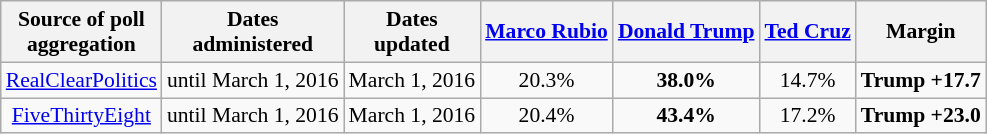<table class="wikitable sortable" style="text-align:center;font-size:90%;line-height:17px">
<tr>
<th>Source of poll<br>aggregation</th>
<th>Dates<br>administered</th>
<th>Dates<br>updated</th>
<th class="unsortable"><a href='#'>Marco Rubio</a><br><small></small></th>
<th class="unsortable"><a href='#'>Donald Trump</a><br><small></small></th>
<th class="unsortable"><a href='#'>Ted Cruz</a><br><small></small></th>
<th>Margin</th>
</tr>
<tr>
<td><a href='#'>RealClearPolitics</a></td>
<td>until March 1, 2016</td>
<td>March 1, 2016</td>
<td>20.3%</td>
<td><strong>38.0%</strong></td>
<td>14.7%</td>
<td><strong>Trump +17.7</strong></td>
</tr>
<tr>
<td><a href='#'>FiveThirtyEight</a></td>
<td>until March 1, 2016</td>
<td>March 1, 2016</td>
<td>20.4%</td>
<td><strong>43.4%</strong></td>
<td>17.2%</td>
<td><strong>Trump +23.0</strong></td>
</tr>
</table>
